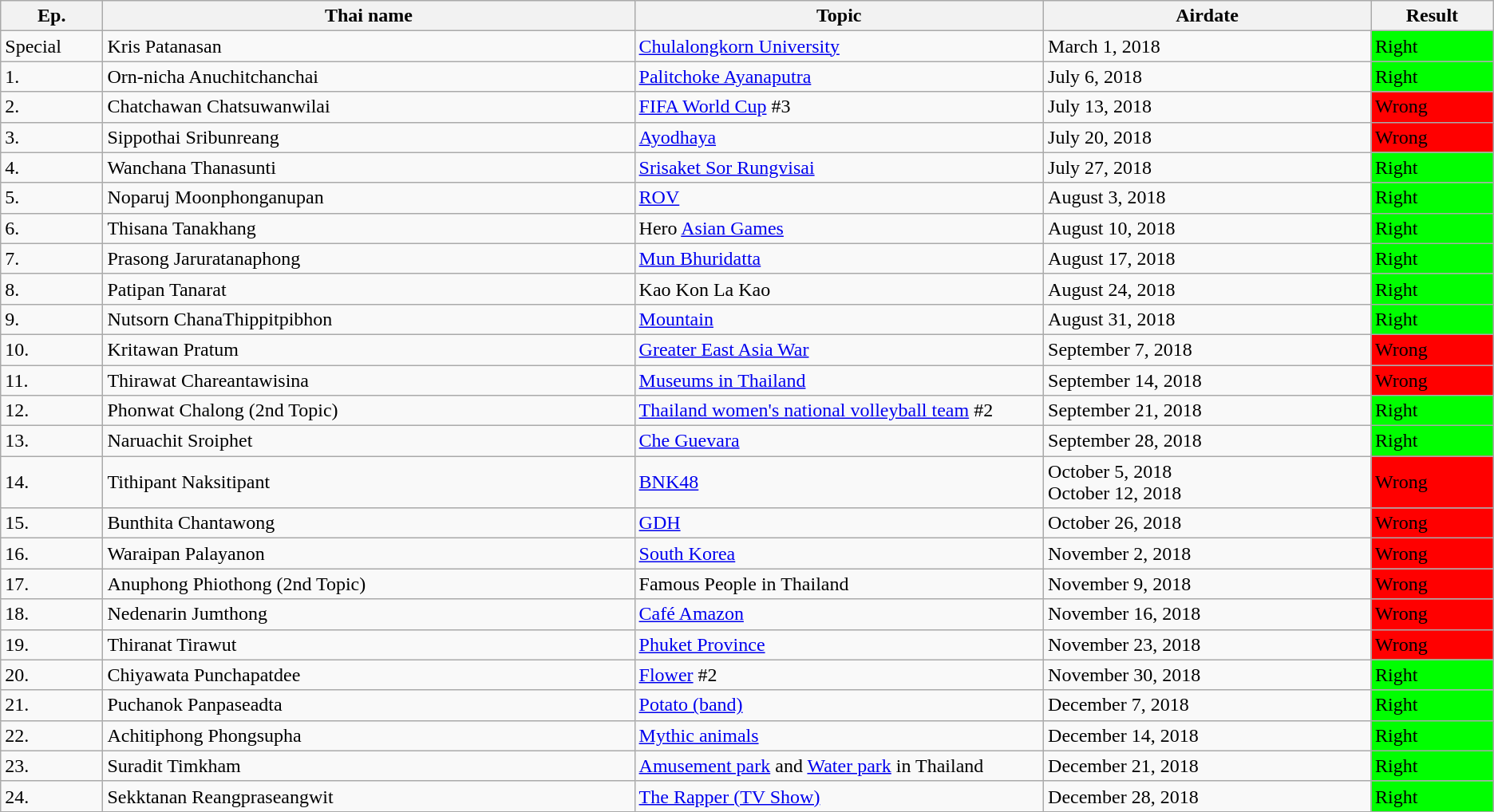<table class="wikitable sortable" ="font-size:100%; text-align: center; ">
<tr>
<th rowspan=1 width=5%><strong>Ep.</strong></th>
<th rowspan=1 width=26%><strong>Thai name</strong></th>
<th rowspan=1 width=20%><strong>Topic</strong></th>
<th rowspan=1 width=16%><strong>Airdate</strong></th>
<th !rowspan=1 width=6%><strong>Result</strong></th>
</tr>
<tr>
<td>Special</td>
<td>Kris Patanasan</td>
<td><a href='#'>Chulalongkorn University</a></td>
<td>March 1, 2018</td>
<td style = "background:#00FF00;">Right</td>
</tr>
<tr>
<td>1.</td>
<td>Orn-nicha Anuchitchanchai</td>
<td><a href='#'>Palitchoke Ayanaputra</a></td>
<td>July 6, 2018</td>
<td style = "background:#00FF00;">Right</td>
</tr>
<tr>
<td>2.</td>
<td>Chatchawan Chatsuwanwilai</td>
<td><a href='#'>FIFA World Cup</a> #3</td>
<td>July 13, 2018</td>
<td style = "background:#FF0000;">Wrong</td>
</tr>
<tr>
<td>3.</td>
<td>Sippothai Sribunreang</td>
<td><a href='#'>Ayodhaya</a></td>
<td>July 20, 2018</td>
<td style = "background:#FF0000;">Wrong</td>
</tr>
<tr>
<td>4.</td>
<td>Wanchana Thanasunti</td>
<td><a href='#'>Srisaket Sor Rungvisai</a></td>
<td>July 27, 2018</td>
<td style = "background:#00FF00;">Right</td>
</tr>
<tr>
<td>5.</td>
<td>Noparuj Moonphonganupan</td>
<td><a href='#'>ROV</a></td>
<td>August 3, 2018</td>
<td style = "background:#00FF00;">Right</td>
</tr>
<tr>
<td>6.</td>
<td>Thisana Tanakhang</td>
<td>Hero <a href='#'>Asian Games</a></td>
<td>August 10, 2018</td>
<td style = "background:#00FF00;">Right</td>
</tr>
<tr>
<td>7.</td>
<td>Prasong Jaruratanaphong</td>
<td><a href='#'>Mun Bhuridatta</a></td>
<td>August 17, 2018</td>
<td style = "background:#00FF00;">Right</td>
</tr>
<tr>
<td>8.</td>
<td>Patipan Tanarat</td>
<td>Kao Kon La Kao</td>
<td>August 24, 2018</td>
<td style = "background:#00FF00;">Right</td>
</tr>
<tr>
<td>9.</td>
<td>Nutsorn ChanaThippitpibhon</td>
<td><a href='#'>Mountain</a></td>
<td>August 31, 2018</td>
<td style = "background:#00FF00;">Right</td>
</tr>
<tr>
<td>10.</td>
<td>Kritawan Pratum</td>
<td><a href='#'>Greater East Asia War</a></td>
<td>September 7, 2018</td>
<td style = "background:#FF0000;">Wrong</td>
</tr>
<tr>
<td>11.</td>
<td>Thirawat Chareantawisina</td>
<td><a href='#'>Museums in Thailand</a></td>
<td>September 14, 2018</td>
<td style = "background:#FF0000;">Wrong</td>
</tr>
<tr>
<td>12.</td>
<td>Phonwat Chalong (2nd Topic)</td>
<td><a href='#'>Thailand women's national volleyball team</a> #2</td>
<td>September 21, 2018</td>
<td style = "background:#00FF00;">Right</td>
</tr>
<tr>
<td>13.</td>
<td>Naruachit Sroiphet</td>
<td><a href='#'>Che Guevara</a></td>
<td>September 28, 2018</td>
<td style = "background:#00FF00;">Right</td>
</tr>
<tr>
<td>14.</td>
<td>Tithipant Naksitipant</td>
<td><a href='#'>BNK48</a></td>
<td>October 5, 2018<br>October 12, 2018</td>
<td style = "background:#FF0000;">Wrong</td>
</tr>
<tr>
<td>15.</td>
<td>Bunthita Chantawong</td>
<td><a href='#'>GDH</a></td>
<td>October 26, 2018</td>
<td style = "background:#FF0000;">Wrong</td>
</tr>
<tr>
<td>16.</td>
<td>Waraipan Palayanon</td>
<td><a href='#'>South Korea</a></td>
<td>November 2, 2018</td>
<td style = "background:#FF0000;">Wrong</td>
</tr>
<tr>
<td>17.</td>
<td>Anuphong Phiothong (2nd Topic)</td>
<td>Famous People in Thailand</td>
<td>November 9, 2018</td>
<td style = "background:#FF0000;">Wrong</td>
</tr>
<tr>
<td>18.</td>
<td>Nedenarin Jumthong</td>
<td><a href='#'>Café Amazon</a></td>
<td>November 16, 2018</td>
<td style = "background:#FF0000;">Wrong</td>
</tr>
<tr>
<td>19.</td>
<td>Thiranat Tirawut</td>
<td><a href='#'>Phuket Province</a></td>
<td>November 23, 2018</td>
<td style = "background:#FF0000;">Wrong</td>
</tr>
<tr>
<td>20.</td>
<td>Chiyawata Punchapatdee</td>
<td><a href='#'>Flower</a> #2</td>
<td>November 30, 2018</td>
<td style = "background:#00FF00;">Right</td>
</tr>
<tr>
<td>21.</td>
<td>Puchanok Panpaseadta</td>
<td><a href='#'>Potato (band)</a></td>
<td>December 7, 2018</td>
<td style = "background:#00FF00;">Right</td>
</tr>
<tr>
<td>22.</td>
<td>Achitiphong Phongsupha</td>
<td><a href='#'>Mythic animals</a></td>
<td>December 14, 2018</td>
<td style = "background:#00FF00;">Right</td>
</tr>
<tr>
<td>23.</td>
<td>Suradit Timkham</td>
<td><a href='#'>Amusement park</a> and <a href='#'>Water park</a> in Thailand</td>
<td>December 21, 2018</td>
<td style = "background:#00FF00;">Right</td>
</tr>
<tr>
<td>24.</td>
<td>Sekktanan Reangpraseangwit</td>
<td><a href='#'>The Rapper (TV Show)</a></td>
<td>December 28, 2018</td>
<td style = "background:#00FF00;">Right</td>
</tr>
<tr>
</tr>
</table>
